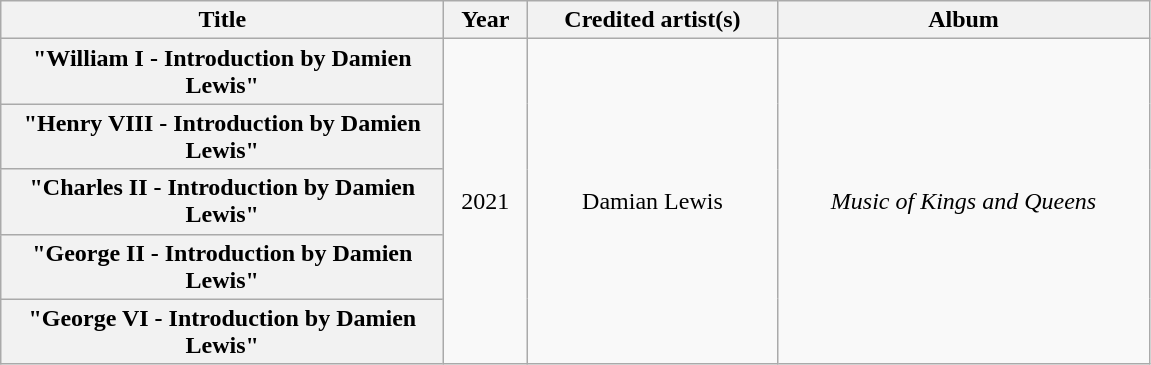<table class="wikitable plainrowheaders" style="text-align:center;">
<tr>
<th scope="col" style="width:18em;">Title</th>
<th scope="col" style="width:3em;">Year</th>
<th scope="col" style="width:10em;">Credited artist(s)</th>
<th scope="col" style="width:15em;">Album</th>
</tr>
<tr>
<th scope="row">"William I - Introduction by Damien Lewis"</th>
<td rowspan=5>2021</td>
<td rowspan=5>Damian Lewis</td>
<td rowspan=5><em>Music of Kings and Queens</em></td>
</tr>
<tr>
<th scope="row">"Henry VIII - Introduction by Damien Lewis"</th>
</tr>
<tr>
<th scope="row">"Charles II - Introduction by Damien Lewis"</th>
</tr>
<tr>
<th scope="row">"George II - Introduction by Damien Lewis"</th>
</tr>
<tr>
<th scope="row">"George VI - Introduction by Damien Lewis"</th>
</tr>
</table>
